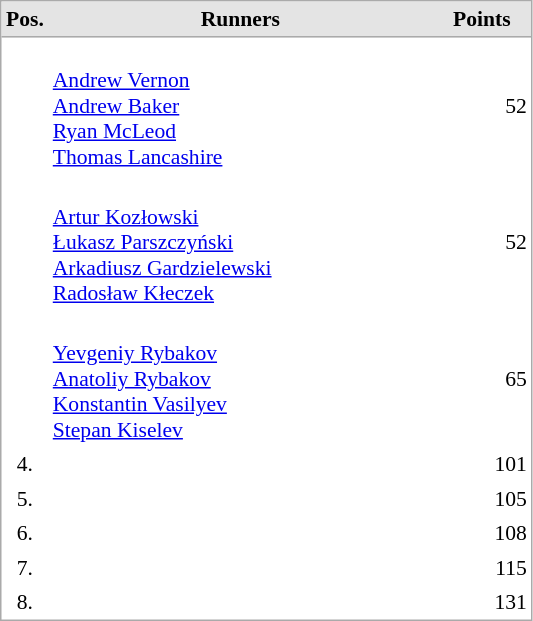<table cellspacing="0" cellpadding="3" style="border:1px solid #AAAAAA;font-size:90%">
<tr bgcolor="#E4E4E4">
<th style="border-bottom:1px solid #AAAAAA" width=10>Pos.</th>
<th style="border-bottom:1px solid #AAAAAA" width=250>Runners</th>
<th style="border-bottom:1px solid #AAAAAA" width=60>Points</th>
</tr>
<tr align="center">
<td align="center" valign="top"></td>
<td align="left"><br> <a href='#'>Andrew Vernon</a><br> <a href='#'>Andrew Baker</a><br> <a href='#'>Ryan McLeod</a><br> <a href='#'>Thomas Lancashire</a></td>
<td align="right">52</td>
</tr>
<tr align="center">
<td align="center" valign="top"></td>
<td align="left"><br> <a href='#'>Artur Kozłowski</a><br> <a href='#'>Łukasz Parszczyński</a><br> <a href='#'>Arkadiusz Gardzielewski</a><br> <a href='#'>Radosław Kłeczek</a></td>
<td align="right">52</td>
</tr>
<tr align="center">
<td align="center" valign="top"></td>
<td align="left"><br> <a href='#'>Yevgeniy Rybakov</a><br> <a href='#'>Anatoliy Rybakov</a><br> <a href='#'>Konstantin Vasilyev</a><br> <a href='#'>Stepan Kiselev</a></td>
<td align="right">65</td>
</tr>
<tr align="center">
<td align="center" valign="top">4.</td>
<td align="left"></td>
<td align="right">101</td>
</tr>
<tr align="center">
<td align="center" valign="top">5.</td>
<td align="left"></td>
<td align="right">105</td>
</tr>
<tr align="center">
<td align="center" valign="top">6.</td>
<td align="left"></td>
<td align="right">108</td>
</tr>
<tr align="center">
<td align="center" valign="top">7.</td>
<td align="left"></td>
<td align="right">115</td>
</tr>
<tr align="center">
<td align="center" valign="top">8.</td>
<td align="left"></td>
<td align="right">131</td>
</tr>
</table>
